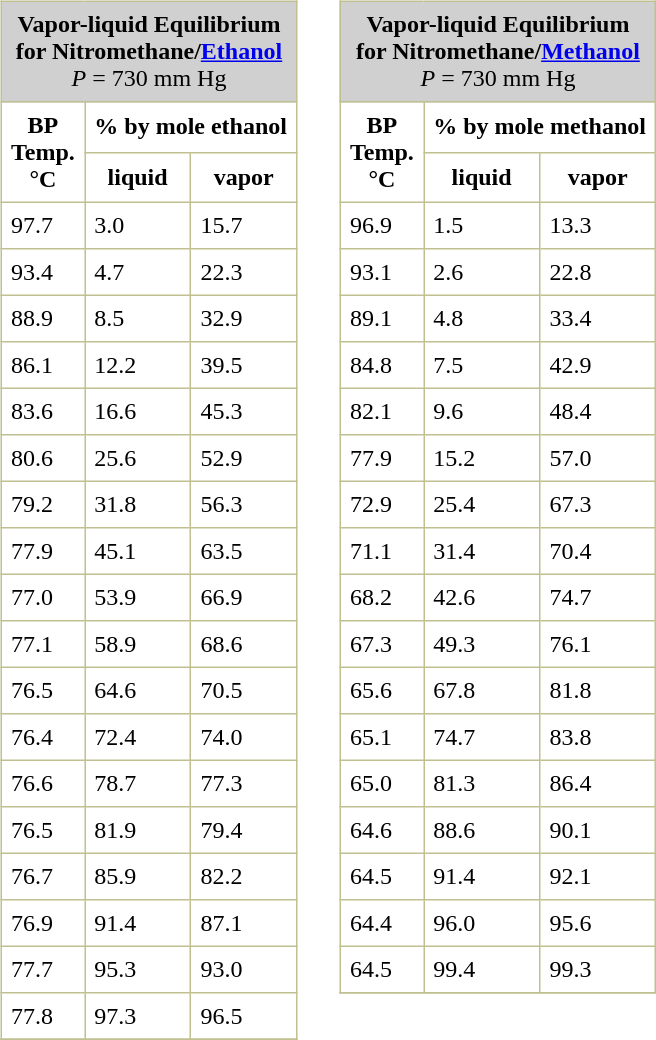<table>
<tr valign="top">
<td><br><table border="1" cellspacing="0" cellpadding="6" style="margin: 0 0 0 0.5em; background: white; border-collapse: collapse; border-color: #C0C090;">
<tr>
<td bgcolor="#D0D0D0" align="center" colspan="3"><strong>Vapor-liquid Equilibrium<br>for Nitromethane/<a href='#'>Ethanol</a></strong><br><em>P</em> = 730 mm Hg</td>
</tr>
<tr>
<th rowspan="2">BP<br>Temp.<br>°C</th>
<th colspan="2">% by mole ethanol</th>
</tr>
<tr>
<th>liquid</th>
<th>vapor</th>
</tr>
<tr>
<td>97.7</td>
<td>3.0</td>
<td>15.7</td>
</tr>
<tr>
<td>93.4</td>
<td>4.7</td>
<td>22.3</td>
</tr>
<tr>
<td>88.9</td>
<td>8.5</td>
<td>32.9</td>
</tr>
<tr>
<td>86.1</td>
<td>12.2</td>
<td>39.5</td>
</tr>
<tr>
<td>83.6</td>
<td>16.6</td>
<td>45.3</td>
</tr>
<tr>
<td>80.6</td>
<td>25.6</td>
<td>52.9</td>
</tr>
<tr>
<td>79.2</td>
<td>31.8</td>
<td>56.3</td>
</tr>
<tr>
<td>77.9</td>
<td>45.1</td>
<td>63.5</td>
</tr>
<tr>
<td>77.0</td>
<td>53.9</td>
<td>66.9</td>
</tr>
<tr>
<td>77.1</td>
<td>58.9</td>
<td>68.6</td>
</tr>
<tr>
<td>76.5</td>
<td>64.6</td>
<td>70.5</td>
</tr>
<tr>
<td>76.4</td>
<td>72.4</td>
<td>74.0</td>
</tr>
<tr>
<td>76.6</td>
<td>78.7</td>
<td>77.3</td>
</tr>
<tr>
<td>76.5</td>
<td>81.9</td>
<td>79.4</td>
</tr>
<tr>
<td>76.7</td>
<td>85.9</td>
<td>82.2</td>
</tr>
<tr>
<td>76.9</td>
<td>91.4</td>
<td>87.1</td>
</tr>
<tr>
<td>77.7</td>
<td>95.3</td>
<td>93.0</td>
</tr>
<tr>
<td>77.8</td>
<td>97.3</td>
<td>96.5</td>
</tr>
<tr>
</tr>
</table>
</td>
<td>   </td>
<td><br><table border="1" cellspacing="0" cellpadding="6" style="margin: 0 0 0 0.5em; background: white; border-collapse: collapse; border-color: #C0C090;">
<tr>
<td bgcolor="#D0D0D0" align="center" colspan="3"><strong>Vapor-liquid Equilibrium<br>for Nitromethane/<a href='#'>Methanol</a></strong><br><em>P</em> = 730 mm Hg</td>
</tr>
<tr>
<th rowspan="2">BP<br>Temp.<br>°C</th>
<th colspan="2">% by mole methanol</th>
</tr>
<tr>
<th>liquid</th>
<th>vapor</th>
</tr>
<tr>
<td>96.9</td>
<td>1.5</td>
<td>13.3</td>
</tr>
<tr>
<td>93.1</td>
<td>2.6</td>
<td>22.8</td>
</tr>
<tr>
<td>89.1</td>
<td>4.8</td>
<td>33.4</td>
</tr>
<tr>
<td>84.8</td>
<td>7.5</td>
<td>42.9</td>
</tr>
<tr>
<td>82.1</td>
<td>9.6</td>
<td>48.4</td>
</tr>
<tr>
<td>77.9</td>
<td>15.2</td>
<td>57.0</td>
</tr>
<tr>
<td>72.9</td>
<td>25.4</td>
<td>67.3</td>
</tr>
<tr>
<td>71.1</td>
<td>31.4</td>
<td>70.4</td>
</tr>
<tr>
<td>68.2</td>
<td>42.6</td>
<td>74.7</td>
</tr>
<tr>
<td>67.3</td>
<td>49.3</td>
<td>76.1</td>
</tr>
<tr>
<td>65.6</td>
<td>67.8</td>
<td>81.8</td>
</tr>
<tr>
<td>65.1</td>
<td>74.7</td>
<td>83.8</td>
</tr>
<tr>
<td>65.0</td>
<td>81.3</td>
<td>86.4</td>
</tr>
<tr>
<td>64.6</td>
<td>88.6</td>
<td>90.1</td>
</tr>
<tr>
<td>64.5</td>
<td>91.4</td>
<td>92.1</td>
</tr>
<tr>
<td>64.4</td>
<td>96.0</td>
<td>95.6</td>
</tr>
<tr>
<td>64.5</td>
<td>99.4</td>
<td>99.3</td>
</tr>
<tr>
</tr>
</table>
</td>
</tr>
</table>
